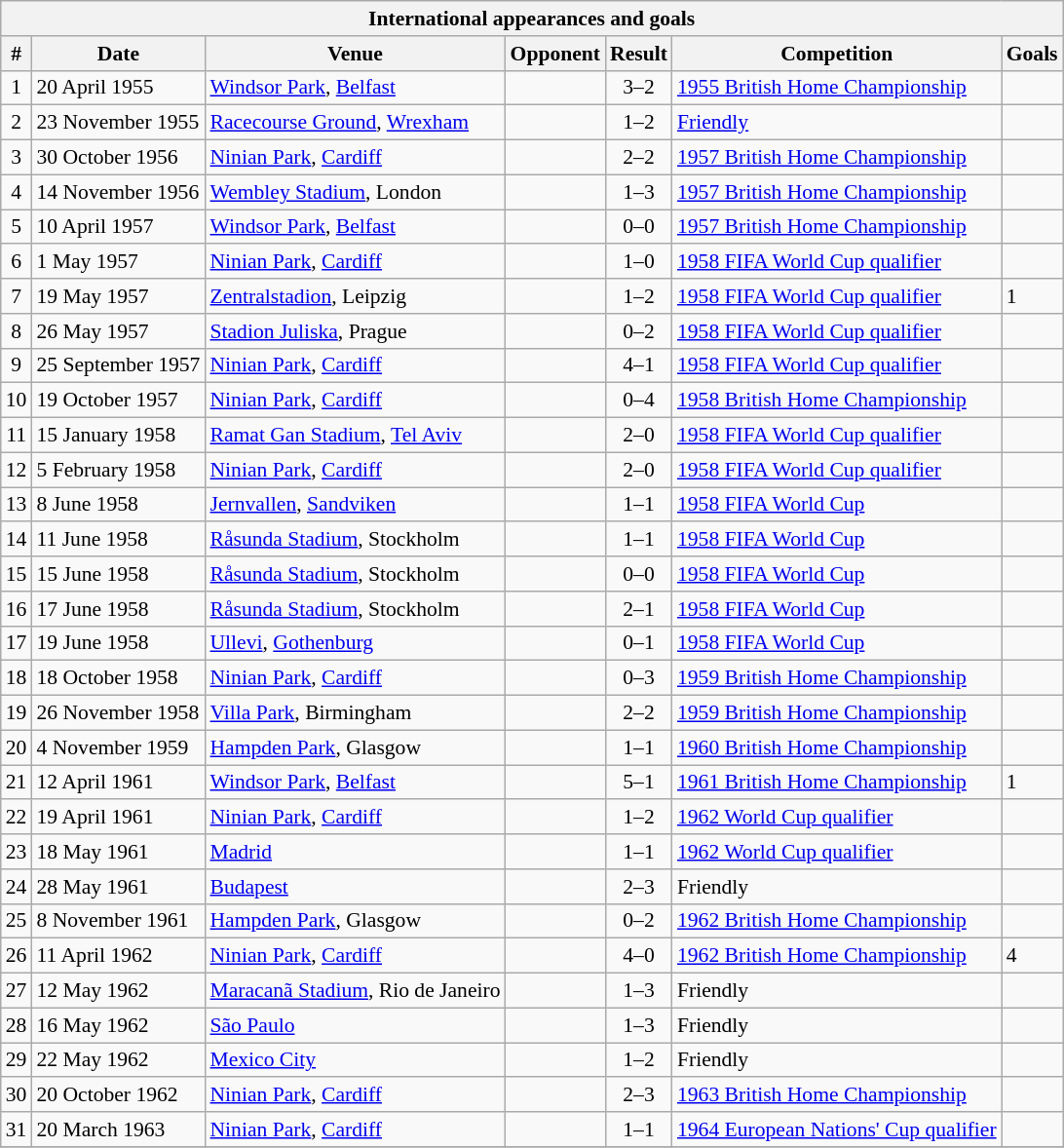<table class="wikitable collapsible" style="font-size:90%">
<tr>
<th colspan="7"><strong>International appearances and goals</strong></th>
</tr>
<tr>
<th>#</th>
<th>Date</th>
<th>Venue</th>
<th>Opponent</th>
<th>Result</th>
<th>Competition</th>
<th>Goals</th>
</tr>
<tr>
<td align="center">1</td>
<td>20 April 1955</td>
<td><a href='#'>Windsor Park</a>, <a href='#'>Belfast</a></td>
<td></td>
<td align="center">3–2</td>
<td><a href='#'>1955 British Home Championship</a></td>
<td></td>
</tr>
<tr>
<td align="center">2</td>
<td>23 November 1955</td>
<td><a href='#'>Racecourse Ground</a>, <a href='#'>Wrexham</a></td>
<td></td>
<td align="center">1–2</td>
<td><a href='#'>Friendly</a></td>
<td></td>
</tr>
<tr>
<td align="center">3</td>
<td>30 October 1956</td>
<td><a href='#'>Ninian Park</a>, <a href='#'>Cardiff</a></td>
<td></td>
<td align="center">2–2</td>
<td><a href='#'>1957 British Home Championship</a></td>
<td></td>
</tr>
<tr>
<td align="center">4</td>
<td>14 November 1956</td>
<td><a href='#'>Wembley Stadium</a>, London</td>
<td></td>
<td align="center">1–3</td>
<td><a href='#'>1957 British Home Championship</a></td>
<td></td>
</tr>
<tr>
<td align="center">5</td>
<td>10 April 1957</td>
<td><a href='#'>Windsor Park</a>, <a href='#'>Belfast</a></td>
<td></td>
<td align="center">0–0</td>
<td><a href='#'>1957 British Home Championship</a></td>
<td></td>
</tr>
<tr>
<td align="center">6</td>
<td>1 May 1957</td>
<td><a href='#'>Ninian Park</a>, <a href='#'>Cardiff</a></td>
<td></td>
<td align="center">1–0</td>
<td><a href='#'>1958 FIFA World Cup qualifier</a></td>
<td></td>
</tr>
<tr>
<td align="center">7</td>
<td>19 May 1957</td>
<td><a href='#'>Zentralstadion</a>, Leipzig</td>
<td></td>
<td align="center">1–2</td>
<td><a href='#'>1958 FIFA World Cup qualifier</a></td>
<td>1</td>
</tr>
<tr>
<td align="center">8</td>
<td>26 May 1957</td>
<td><a href='#'>Stadion Juliska</a>, Prague</td>
<td></td>
<td align="center">0–2</td>
<td><a href='#'>1958 FIFA World Cup qualifier</a></td>
<td></td>
</tr>
<tr>
<td align="center">9</td>
<td>25 September 1957</td>
<td><a href='#'>Ninian Park</a>, <a href='#'>Cardiff</a></td>
<td></td>
<td align="center">4–1</td>
<td><a href='#'>1958 FIFA World Cup qualifier</a></td>
<td></td>
</tr>
<tr>
<td align="center">10</td>
<td>19 October 1957</td>
<td><a href='#'>Ninian Park</a>, <a href='#'>Cardiff</a></td>
<td></td>
<td align="center">0–4</td>
<td><a href='#'>1958 British Home Championship</a></td>
<td></td>
</tr>
<tr>
<td align="center">11</td>
<td>15 January 1958</td>
<td><a href='#'>Ramat Gan Stadium</a>, <a href='#'>Tel Aviv</a></td>
<td></td>
<td align="center">2–0</td>
<td><a href='#'>1958 FIFA World Cup qualifier</a></td>
<td></td>
</tr>
<tr>
<td align="center">12</td>
<td>5 February 1958</td>
<td><a href='#'>Ninian Park</a>, <a href='#'>Cardiff</a></td>
<td></td>
<td align="center">2–0</td>
<td><a href='#'>1958 FIFA World Cup qualifier</a></td>
<td></td>
</tr>
<tr>
<td align="center">13</td>
<td>8 June 1958</td>
<td><a href='#'>Jernvallen</a>, <a href='#'>Sandviken</a></td>
<td></td>
<td align="center">1–1</td>
<td><a href='#'>1958 FIFA World Cup</a></td>
<td></td>
</tr>
<tr>
<td align="center">14</td>
<td>11 June 1958</td>
<td><a href='#'>Råsunda Stadium</a>, Stockholm</td>
<td></td>
<td align="center">1–1</td>
<td><a href='#'>1958 FIFA World Cup</a></td>
<td></td>
</tr>
<tr>
<td align="center">15</td>
<td>15 June 1958</td>
<td><a href='#'>Råsunda Stadium</a>, Stockholm</td>
<td></td>
<td align="center">0–0</td>
<td><a href='#'>1958 FIFA World Cup</a></td>
<td></td>
</tr>
<tr>
<td align="center">16</td>
<td>17 June 1958</td>
<td><a href='#'>Råsunda Stadium</a>, Stockholm</td>
<td></td>
<td align="center">2–1</td>
<td><a href='#'>1958 FIFA World Cup</a></td>
<td></td>
</tr>
<tr>
<td align="center">17</td>
<td>19 June 1958</td>
<td><a href='#'>Ullevi</a>, <a href='#'>Gothenburg</a></td>
<td></td>
<td align="center">0–1</td>
<td><a href='#'>1958 FIFA World Cup</a></td>
<td></td>
</tr>
<tr>
<td align="center">18</td>
<td>18 October 1958</td>
<td><a href='#'>Ninian Park</a>, <a href='#'>Cardiff</a></td>
<td></td>
<td align="center">0–3</td>
<td><a href='#'>1959 British Home Championship</a></td>
<td></td>
</tr>
<tr>
<td align="center">19</td>
<td>26 November 1958</td>
<td><a href='#'>Villa Park</a>, Birmingham</td>
<td></td>
<td align="center">2–2</td>
<td><a href='#'>1959 British Home Championship</a></td>
<td></td>
</tr>
<tr>
<td align="center">20</td>
<td>4 November 1959</td>
<td><a href='#'>Hampden Park</a>, Glasgow</td>
<td></td>
<td align="center">1–1</td>
<td><a href='#'>1960 British Home Championship</a></td>
<td></td>
</tr>
<tr>
<td align="center">21</td>
<td>12 April 1961</td>
<td><a href='#'>Windsor Park</a>, <a href='#'>Belfast</a></td>
<td></td>
<td align="center">5–1</td>
<td><a href='#'>1961 British Home Championship</a></td>
<td>1</td>
</tr>
<tr>
<td align="center">22</td>
<td>19 April 1961</td>
<td><a href='#'>Ninian Park</a>, <a href='#'>Cardiff</a></td>
<td></td>
<td align="center">1–2</td>
<td><a href='#'>1962 World Cup qualifier</a></td>
<td></td>
</tr>
<tr>
<td align="center">23</td>
<td>18 May 1961</td>
<td><a href='#'>Madrid</a></td>
<td></td>
<td align="center">1–1</td>
<td><a href='#'>1962 World Cup qualifier</a></td>
<td></td>
</tr>
<tr>
<td align="center">24</td>
<td>28 May 1961</td>
<td><a href='#'>Budapest</a></td>
<td></td>
<td align="center">2–3</td>
<td>Friendly</td>
<td></td>
</tr>
<tr>
<td align="center">25</td>
<td>8 November 1961</td>
<td><a href='#'>Hampden Park</a>, Glasgow</td>
<td></td>
<td align="center">0–2</td>
<td><a href='#'>1962 British Home Championship</a></td>
<td></td>
</tr>
<tr>
<td align="center">26</td>
<td>11 April 1962</td>
<td><a href='#'>Ninian Park</a>, <a href='#'>Cardiff</a></td>
<td></td>
<td align="center">4–0</td>
<td><a href='#'>1962 British Home Championship</a></td>
<td>4</td>
</tr>
<tr>
<td align="center">27</td>
<td>12 May 1962</td>
<td><a href='#'>Maracanã Stadium</a>, Rio de Janeiro</td>
<td></td>
<td align="center">1–3</td>
<td>Friendly</td>
<td></td>
</tr>
<tr>
<td align="center">28</td>
<td>16 May 1962</td>
<td><a href='#'>São Paulo</a></td>
<td></td>
<td align="center">1–3</td>
<td>Friendly</td>
<td></td>
</tr>
<tr>
<td align="center">29</td>
<td>22 May 1962</td>
<td><a href='#'>Mexico City</a></td>
<td></td>
<td align="center">1–2</td>
<td>Friendly</td>
<td></td>
</tr>
<tr>
<td align="center">30</td>
<td>20 October 1962</td>
<td><a href='#'>Ninian Park</a>, <a href='#'>Cardiff</a></td>
<td></td>
<td align="center">2–3</td>
<td><a href='#'>1963 British Home Championship</a></td>
<td></td>
</tr>
<tr>
<td align="center">31</td>
<td>20 March 1963</td>
<td><a href='#'>Ninian Park</a>, <a href='#'>Cardiff</a></td>
<td></td>
<td align="center">1–1</td>
<td><a href='#'>1964 European Nations' Cup qualifier</a></td>
<td></td>
</tr>
<tr>
</tr>
</table>
